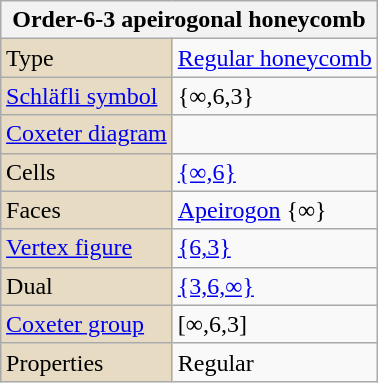<table class="wikitable" align="right" style="margin-left:10px">
<tr>
<th bgcolor=#e7dcc3 colspan=2>Order-6-3 apeirogonal honeycomb</th>
</tr>
<tr>
<td bgcolor=#e7dcc3>Type</td>
<td><a href='#'>Regular honeycomb</a></td>
</tr>
<tr>
<td bgcolor=#e7dcc3><a href='#'>Schläfli symbol</a></td>
<td>{∞,6,3}</td>
</tr>
<tr>
<td bgcolor=#e7dcc3><a href='#'>Coxeter diagram</a></td>
<td></td>
</tr>
<tr>
<td bgcolor=#e7dcc3>Cells</td>
<td><a href='#'>{∞,6}</a> </td>
</tr>
<tr>
<td bgcolor=#e7dcc3>Faces</td>
<td><a href='#'>Apeirogon</a> {∞}</td>
</tr>
<tr>
<td bgcolor=#e7dcc3><a href='#'>Vertex figure</a></td>
<td><a href='#'>{6,3}</a></td>
</tr>
<tr>
<td bgcolor=#e7dcc3>Dual</td>
<td><a href='#'>{3,6,∞}</a></td>
</tr>
<tr>
<td bgcolor=#e7dcc3><a href='#'>Coxeter group</a></td>
<td>[∞,6,3]</td>
</tr>
<tr>
<td bgcolor=#e7dcc3>Properties</td>
<td>Regular</td>
</tr>
</table>
